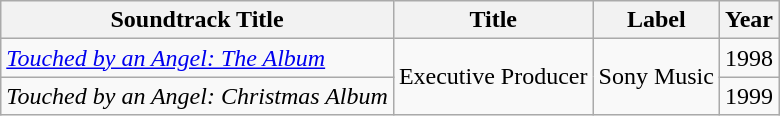<table class="wikitable">
<tr>
<th>Soundtrack Title</th>
<th>Title</th>
<th>Label</th>
<th>Year</th>
</tr>
<tr>
<td><em><a href='#'>Touched by an Angel: The Album</a></em></td>
<td rowspan=2>Executive Producer</td>
<td rowspan=2>Sony Music</td>
<td>1998</td>
</tr>
<tr>
<td><em>Touched by an Angel: Christmas Album</em></td>
<td>1999</td>
</tr>
</table>
